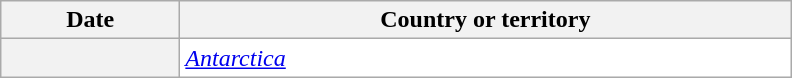<table class="wikitable sortable">
<tr>
<th style="width:7em;">Date</th>
<th style="width:25em;">Country or territory</th>
</tr>
<tr style="background:#fff;">
<th scope="row"></th>
<td><em> <a href='#'>Antarctica</a></em></td>
</tr>
</table>
